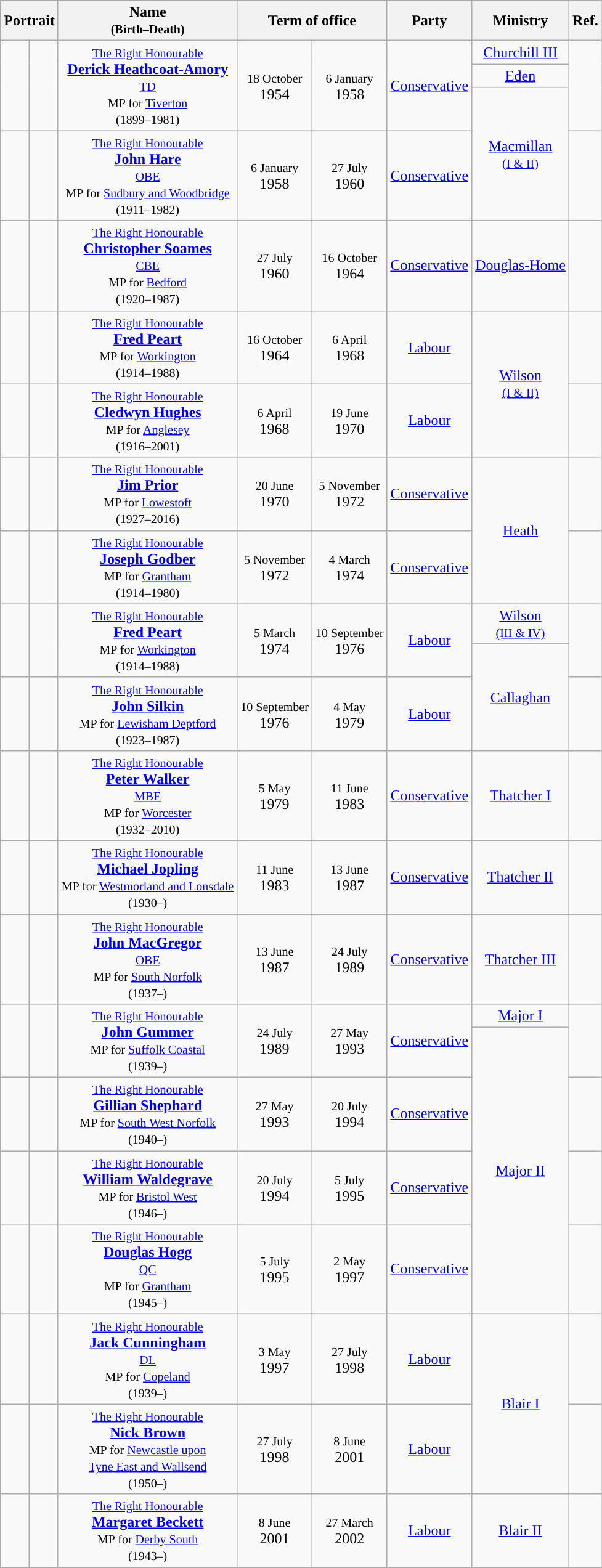<table class="wikitable" style="text-align:center; white-space: nowrap;">
<tr>
<th colspan=2>Portrait</th>
<th>Name<br><small>(Birth–Death)</small></th>
<th colspan=2>Term of office</th>
<th>Party</th>
<th>Ministry</th>
<th><abbr>Ref.</abbr></th>
</tr>
<tr>
<td rowspan=3 style="background-color: "></td>
<td rowspan=3></td>
<td rowspan=3><a href='#'><small>The Right Honourable</small><br><strong>Derick Heathcoat-Amory</strong><br><small>TD</small></a><br><small>MP for <a href='#'>Tiverton</a><br>(1899–1981)</small></td>
<td rowspan=3><small>18 October</small><br>1954</td>
<td rowspan=3><small>6 January</small><br>1958</td>
<td rowspan=3 ><a href='#'>Conservative</a></td>
<td><a href='#'>Churchill III</a></td>
<td rowspan=3></td>
</tr>
<tr>
<td><a href='#'>Eden</a></td>
</tr>
<tr>
<td rowspan=3 ><a href='#'>Macmillan<br><small>(I & II)</small></a></td>
</tr>
<tr>
<td style="background-color: "></td>
<td></td>
<td><a href='#'><small>The Right Honourable</small><br><strong>John Hare</strong><br><small>OBE</small></a><br><small>MP for <a href='#'>Sudbury and Woodbridge</a><br>(1911–1982)</small></td>
<td><small>6 January</small><br>1958</td>
<td><small>27 July</small><br>1960</td>
<td><a href='#'>Conservative</a></td>
<td></td>
</tr>
<tr>
<td rowspan=2 style="background-color: "></td>
<td rowspan=2></td>
<td rowspan=2><a href='#'><small>The Right Honourable</small><br><strong>Christopher Soames</strong><br><small>CBE</small></a><br><small>MP for <a href='#'>Bedford</a><br>(1920–1987)</small></td>
<td rowspan=2><small>27 July</small><br>1960</td>
<td rowspan=2><small>16 October</small><br>1964</td>
<td rowspan=2 ><a href='#'>Conservative</a></td>
<td rowspan=2></td>
</tr>
<tr>
<td><a href='#'>Douglas-Home</a></td>
</tr>
<tr>
<td style="background-color: "></td>
<td></td>
<td><a href='#'><small>The Right Honourable</small><br><strong>Fred Peart</strong></a><br><small>MP for <a href='#'>Workington</a><br>(1914–1988)</small></td>
<td><small>16 October</small><br>1964</td>
<td><small>6 April</small><br>1968</td>
<td><a href='#'>Labour</a></td>
<td rowspan=2 ><a href='#'>Wilson<br><small>(I & II)</small></a></td>
<td></td>
</tr>
<tr>
<td style="background-color: "></td>
<td></td>
<td><a href='#'><small>The Right Honourable</small><br><strong>Cledwyn Hughes</strong></a><br><small>MP for <a href='#'>Anglesey</a><br>(1916–2001)</small></td>
<td><small>6 April</small><br>1968</td>
<td><small>19 June</small><br>1970</td>
<td><a href='#'>Labour</a></td>
<td></td>
</tr>
<tr>
<td style="background-color: "></td>
<td></td>
<td><a href='#'><small>The Right Honourable</small><br><strong>Jim Prior</strong></a><br><small>MP for <a href='#'>Lowestoft</a><br>(1927–2016)</small></td>
<td><small>20 June</small><br>1970</td>
<td><small>5 November</small><br>1972</td>
<td><a href='#'>Conservative</a></td>
<td rowspan=2 ><a href='#'>Heath</a></td>
<td></td>
</tr>
<tr>
<td style="background-color: "></td>
<td></td>
<td><a href='#'><small>The Right Honourable</small><br><strong>Joseph Godber</strong></a><br><small>MP for <a href='#'>Grantham</a><br>(1914–1980)</small></td>
<td><small>5 November</small><br>1972</td>
<td><small>4 March</small><br>1974</td>
<td><a href='#'>Conservative</a></td>
<td></td>
</tr>
<tr>
<td rowspan=2 style="background-color: "></td>
<td rowspan=2></td>
<td rowspan=2><a href='#'><small>The Right Honourable</small><br><strong>Fred Peart</strong></a><br><small>MP for <a href='#'>Workington</a><br>(1914–1988)</small></td>
<td rowspan=2><small>5 March</small><br>1974</td>
<td rowspan=2><small>10 September</small><br>1976</td>
<td rowspan=2 ><a href='#'>Labour</a></td>
<td><a href='#'>Wilson<br><small>(III & IV)</small></a></td>
<td rowspan=2></td>
</tr>
<tr>
<td rowspan=2 ><a href='#'>Callaghan</a></td>
</tr>
<tr>
<td style="background-color: "></td>
<td></td>
<td><a href='#'><small>The Right Honourable</small><br><strong>John Silkin</strong></a><br><small>MP for <a href='#'>Lewisham Deptford</a><br>(1923–1987)</small></td>
<td><small>10 September</small><br>1976</td>
<td><small>4 May</small><br>1979</td>
<td><a href='#'>Labour</a></td>
<td></td>
</tr>
<tr>
<td style="background-color: "></td>
<td></td>
<td><a href='#'><small>The Right Honourable</small><br><strong>Peter Walker</strong><br><small>MBE</small></a><br><small>MP for <a href='#'>Worcester</a><br>(1932–2010)</small></td>
<td><small>5 May</small><br>1979</td>
<td><small>11 June</small><br>1983</td>
<td><a href='#'>Conservative</a></td>
<td><a href='#'>Thatcher I</a></td>
<td></td>
</tr>
<tr>
<td style="background-color: "></td>
<td></td>
<td><a href='#'><small>The Right Honourable</small><br><strong>Michael Jopling</strong></a><br><small>MP for <a href='#'>Westmorland and Lonsdale</a><br>(1930–)</small></td>
<td><small>11 June</small><br>1983</td>
<td><small>13 June</small><br>1987</td>
<td><a href='#'>Conservative</a></td>
<td><a href='#'>Thatcher II</a></td>
<td></td>
</tr>
<tr>
<td style="background-color: "></td>
<td></td>
<td><a href='#'><small>The Right Honourable</small><br><strong>John MacGregor</strong><br><small>OBE</small></a><br><small>MP for <a href='#'>South Norfolk</a><br>(1937–)</small></td>
<td><small>13 June</small><br>1987</td>
<td><small>24 July</small><br>1989</td>
<td><a href='#'>Conservative</a></td>
<td rowspan=2 ><a href='#'>Thatcher III</a></td>
<td></td>
</tr>
<tr>
<td rowspan=3 style="background-color: "></td>
<td rowspan=3></td>
<td rowspan=3><a href='#'><small>The Right Honourable</small><br><strong>John Gummer</strong></a><br><small>MP for <a href='#'>Suffolk Coastal</a><br>(1939–)</small></td>
<td rowspan=3><small>24 July</small><br>1989</td>
<td rowspan=3><small>27 May</small><br>1993</td>
<td rowspan=3 ><a href='#'>Conservative</a></td>
<td rowspan=3></td>
</tr>
<tr>
<td><a href='#'>Major I</a></td>
</tr>
<tr>
<td rowspan=4 ><a href='#'>Major II</a></td>
</tr>
<tr>
<td style="background-color: "></td>
<td></td>
<td><a href='#'><small>The Right Honourable</small><br><strong>Gillian Shephard</strong></a><br><small>MP for <a href='#'>South West Norfolk</a><br>(1940–)</small></td>
<td><small>27 May</small><br>1993</td>
<td><small>20 July</small><br>1994</td>
<td><a href='#'>Conservative</a></td>
<td></td>
</tr>
<tr>
<td style="background-color: "></td>
<td></td>
<td><a href='#'><small>The Right Honourable</small><br><strong>William Waldegrave</strong></a><br><small>MP for <a href='#'>Bristol West</a><br>(1946–)</small></td>
<td><small>20 July</small><br>1994</td>
<td><small>5 July</small><br>1995</td>
<td><a href='#'>Conservative</a></td>
<td></td>
</tr>
<tr>
<td style="background-color: "></td>
<td></td>
<td><a href='#'><small>The Right Honourable</small><br><strong>Douglas Hogg</strong><br><small>QC</small></a><br><small>MP for <a href='#'>Grantham</a><br>(1945–)</small></td>
<td><small>5 July</small><br>1995</td>
<td><small>2 May</small><br>1997</td>
<td><a href='#'>Conservative</a></td>
<td></td>
</tr>
<tr>
<td style="background-color: "></td>
<td></td>
<td><a href='#'><small>The Right Honourable</small><br><strong>Jack Cunningham</strong><br><small>DL</small></a><br><small>MP for <a href='#'>Copeland</a><br>(1939–)</small></td>
<td><small>3 May</small><br>1997</td>
<td><small>27 July</small><br>1998</td>
<td><a href='#'>Labour</a></td>
<td rowspan=2 ><a href='#'>Blair I</a></td>
<td></td>
</tr>
<tr>
<td style="background-color: "></td>
<td></td>
<td><a href='#'><small>The Right Honourable</small><br><strong>Nick Brown</strong></a><br><small>MP for <a href='#'>Newcastle upon<br>Tyne East and Wallsend</a><br>(1950–)</small></td>
<td><small>27 July</small><br>1998</td>
<td><small>8 June</small><br>2001</td>
<td><a href='#'>Labour</a></td>
<td></td>
</tr>
<tr>
<td style="background-color: "></td>
<td></td>
<td><a href='#'><small>The Right Honourable</small><br><strong>Margaret Beckett</strong></a><br><small>MP for <a href='#'>Derby South</a><br>(1943–)</small></td>
<td><small>8 June</small><br>2001</td>
<td><small>27 March</small><br>2002</td>
<td><a href='#'>Labour</a></td>
<td><a href='#'>Blair II</a></td>
<td></td>
</tr>
</table>
